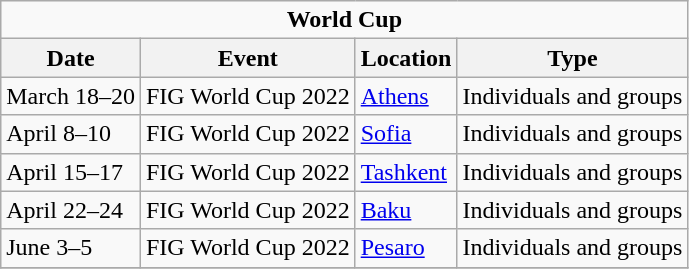<table class="wikitable">
<tr>
<td colspan="4" style="text-align:center;"><strong>World Cup</strong></td>
</tr>
<tr>
<th>Date</th>
<th>Event</th>
<th>Location</th>
<th>Type</th>
</tr>
<tr>
<td>March 18–20</td>
<td>FIG World Cup 2022</td>
<td>  <a href='#'>Athens</a></td>
<td>Individuals and groups</td>
</tr>
<tr>
<td>April 8–10</td>
<td>FIG World Cup 2022</td>
<td>  <a href='#'>Sofia</a></td>
<td>Individuals and groups</td>
</tr>
<tr>
<td>April 15–17</td>
<td>FIG World Cup 2022</td>
<td>  <a href='#'>Tashkent</a></td>
<td>Individuals and groups</td>
</tr>
<tr>
<td>April 22–24</td>
<td>FIG World Cup 2022</td>
<td>  <a href='#'>Baku</a></td>
<td>Individuals and groups</td>
</tr>
<tr>
<td>June 3–5</td>
<td>FIG World Cup 2022</td>
<td>  <a href='#'>Pesaro</a></td>
<td>Individuals and groups</td>
</tr>
<tr>
</tr>
</table>
